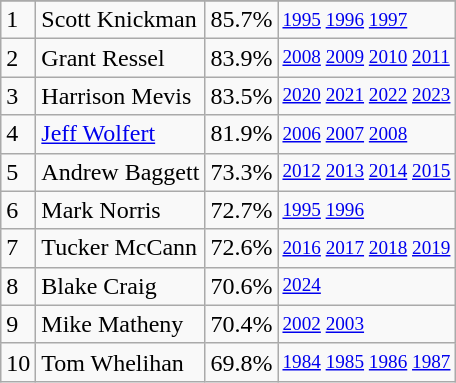<table class="wikitable">
<tr>
</tr>
<tr>
<td>1</td>
<td>Scott Knickman</td>
<td><abbr>85.7%</abbr></td>
<td style="font-size:80%;"><a href='#'>1995</a> <a href='#'>1996</a> <a href='#'>1997</a></td>
</tr>
<tr>
<td>2</td>
<td>Grant Ressel</td>
<td><abbr>83.9%</abbr></td>
<td style="font-size:80%;"><a href='#'>2008</a> <a href='#'>2009</a> <a href='#'>2010</a> <a href='#'>2011</a></td>
</tr>
<tr>
<td>3</td>
<td>Harrison Mevis</td>
<td><abbr>83.5%</abbr></td>
<td style="font-size:80%;"><a href='#'>2020</a> <a href='#'>2021</a> <a href='#'>2022</a> <a href='#'>2023</a></td>
</tr>
<tr>
<td>4</td>
<td><a href='#'>Jeff Wolfert</a></td>
<td><abbr>81.9%</abbr></td>
<td style="font-size:80%;"><a href='#'>2006</a> <a href='#'>2007</a> <a href='#'>2008</a></td>
</tr>
<tr>
<td>5</td>
<td>Andrew Baggett</td>
<td><abbr>73.3%</abbr></td>
<td style="font-size:80%;"><a href='#'>2012</a> <a href='#'>2013</a> <a href='#'>2014</a> <a href='#'>2015</a></td>
</tr>
<tr>
<td>6</td>
<td>Mark Norris</td>
<td><abbr>72.7%</abbr></td>
<td style="font-size:80%;"><a href='#'>1995</a> <a href='#'>1996</a></td>
</tr>
<tr>
<td>7</td>
<td>Tucker McCann</td>
<td><abbr>72.6%</abbr></td>
<td style="font-size:80%;"><a href='#'>2016</a> <a href='#'>2017</a> <a href='#'>2018</a> <a href='#'>2019</a></td>
</tr>
<tr>
<td>8</td>
<td>Blake Craig</td>
<td><abbr>70.6%</abbr></td>
<td style="font-size:80%;"><a href='#'>2024</a></td>
</tr>
<tr>
<td>9</td>
<td>Mike Matheny</td>
<td><abbr>70.4%</abbr></td>
<td style="font-size:80%;"><a href='#'>2002</a> <a href='#'>2003</a></td>
</tr>
<tr>
<td>10</td>
<td>Tom Whelihan</td>
<td><abbr>69.8%</abbr></td>
<td style="font-size:80%;"><a href='#'>1984</a> <a href='#'>1985</a> <a href='#'>1986</a> <a href='#'>1987</a><br></td>
</tr>
</table>
